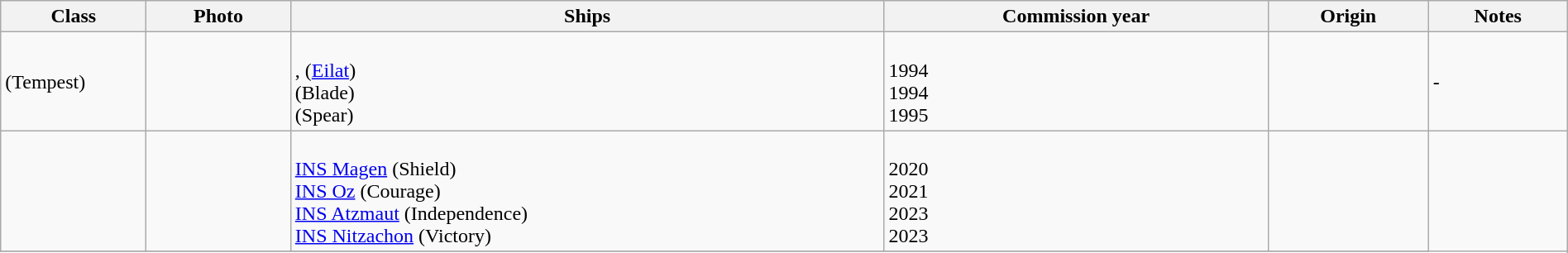<table class="wikitable" style="margin:auto; width:100%;">
<tr>
<th width="110">Class</th>
<th>Photo</th>
<th>Ships</th>
<th>Commission year</th>
<th>Origin</th>
<th>Notes</th>
</tr>
<tr>
<td>  (Tempest)</td>
<td></td>
<td><br>,  (<a href='#'>Eilat</a>)<br>
  (Blade)<br>
  (Spear)</td>
<td><br>1994<br>
1994<br>
1995</td>
<td></td>
<td>-</td>
</tr>
<tr>
<td></td>
<td></td>
<td><br><a href='#'>INS Magen</a>  (Shield)<br>
<a href='#'>INS Oz</a> (Courage)<br>
<a href='#'>INS Atzmaut</a> (Independence)<br>
<a href='#'>INS Nitzachon</a> (Victory)</td>
<td><br>2020<br>
2021<br>
2023<br>
2023</td>
<td></td>
</tr>
<tr>
</tr>
</table>
